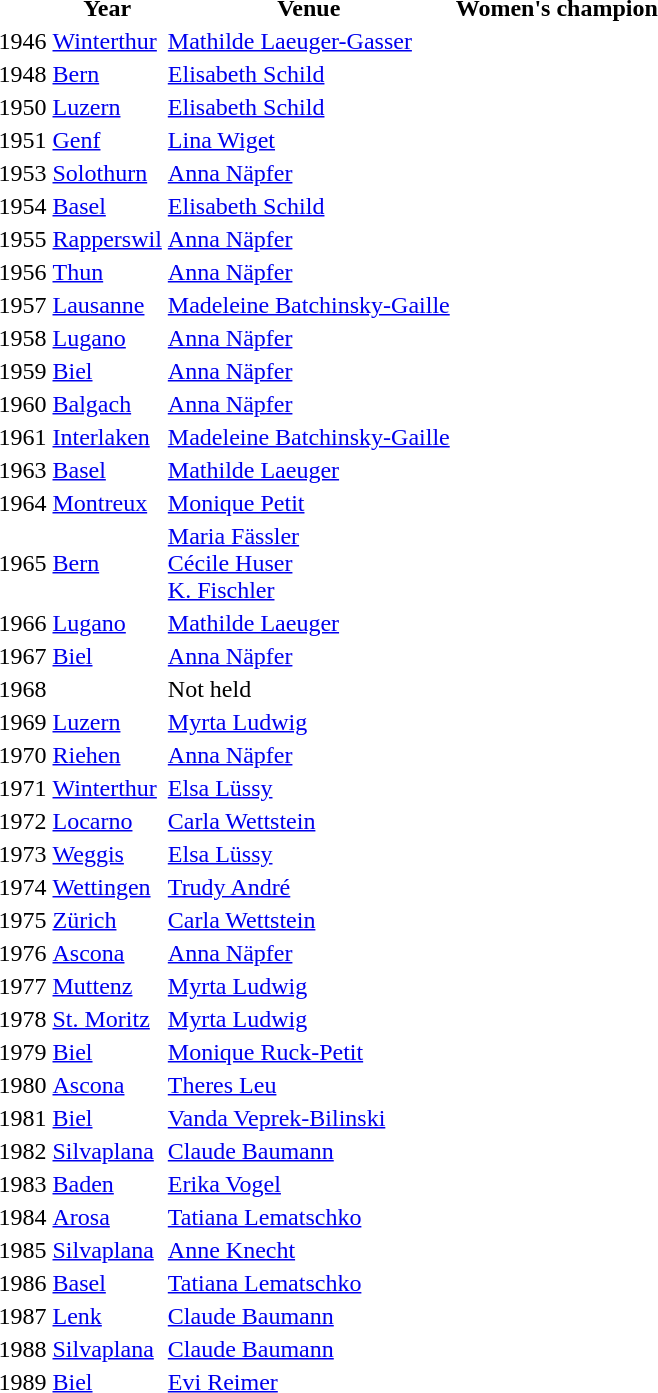<table>
<tr>
<td valign="top"><br></td>
<th>Year</th>
<th>Venue</th>
<th>Women's champion</th>
</tr>
<tr>
<td>1946</td>
<td><a href='#'>Winterthur</a></td>
<td><a href='#'>Mathilde Laeuger-Gasser</a></td>
</tr>
<tr>
<td>1948</td>
<td><a href='#'>Bern</a></td>
<td><a href='#'>Elisabeth Schild</a></td>
</tr>
<tr>
<td>1950</td>
<td><a href='#'>Luzern</a></td>
<td><a href='#'>Elisabeth Schild</a></td>
</tr>
<tr>
<td>1951</td>
<td><a href='#'>Genf</a></td>
<td><a href='#'>Lina Wiget</a></td>
</tr>
<tr>
<td>1953</td>
<td><a href='#'>Solothurn</a></td>
<td><a href='#'>Anna Näpfer</a></td>
</tr>
<tr>
<td>1954</td>
<td><a href='#'>Basel</a></td>
<td><a href='#'>Elisabeth Schild</a></td>
</tr>
<tr>
<td>1955</td>
<td><a href='#'>Rapperswil</a></td>
<td><a href='#'>Anna Näpfer</a></td>
</tr>
<tr>
<td>1956</td>
<td><a href='#'>Thun</a></td>
<td><a href='#'>Anna Näpfer</a></td>
</tr>
<tr>
<td>1957</td>
<td><a href='#'>Lausanne</a></td>
<td><a href='#'>Madeleine Batchinsky-Gaille</a></td>
</tr>
<tr>
<td>1958</td>
<td><a href='#'>Lugano</a></td>
<td><a href='#'>Anna Näpfer</a></td>
</tr>
<tr>
<td>1959</td>
<td><a href='#'>Biel</a></td>
<td><a href='#'>Anna Näpfer</a></td>
</tr>
<tr>
<td>1960</td>
<td><a href='#'>Balgach</a></td>
<td><a href='#'>Anna Näpfer</a></td>
</tr>
<tr>
<td>1961</td>
<td><a href='#'>Interlaken</a></td>
<td><a href='#'>Madeleine Batchinsky-Gaille</a></td>
</tr>
<tr>
<td>1963</td>
<td><a href='#'>Basel</a></td>
<td><a href='#'>Mathilde Laeuger</a></td>
</tr>
<tr>
<td>1964</td>
<td><a href='#'>Montreux</a></td>
<td><a href='#'>Monique Petit</a></td>
</tr>
<tr>
<td>1965</td>
<td><a href='#'>Bern</a></td>
<td><a href='#'>Maria Fässler</a> <br> <a href='#'>Cécile Huser</a> <br> <a href='#'>K. Fischler</a></td>
</tr>
<tr>
<td>1966</td>
<td><a href='#'>Lugano</a></td>
<td><a href='#'>Mathilde Laeuger</a></td>
</tr>
<tr>
<td>1967</td>
<td><a href='#'>Biel</a></td>
<td><a href='#'>Anna Näpfer</a></td>
</tr>
<tr>
<td>1968</td>
<td></td>
<td>Not held</td>
</tr>
<tr>
<td>1969</td>
<td><a href='#'>Luzern</a></td>
<td><a href='#'>Myrta Ludwig</a></td>
</tr>
<tr>
<td>1970</td>
<td><a href='#'>Riehen</a></td>
<td><a href='#'>Anna Näpfer</a></td>
</tr>
<tr>
<td>1971</td>
<td><a href='#'>Winterthur</a></td>
<td><a href='#'>Elsa Lüssy</a></td>
</tr>
<tr>
<td>1972</td>
<td><a href='#'>Locarno</a></td>
<td><a href='#'>Carla Wettstein</a></td>
</tr>
<tr>
<td>1973</td>
<td><a href='#'>Weggis</a></td>
<td><a href='#'>Elsa Lüssy</a></td>
</tr>
<tr>
<td>1974</td>
<td><a href='#'>Wettingen</a></td>
<td><a href='#'>Trudy André</a></td>
</tr>
<tr>
<td>1975</td>
<td><a href='#'>Zürich</a></td>
<td><a href='#'>Carla Wettstein</a></td>
</tr>
<tr>
<td>1976</td>
<td><a href='#'>Ascona</a></td>
<td><a href='#'>Anna Näpfer</a></td>
</tr>
<tr>
<td>1977</td>
<td><a href='#'>Muttenz</a></td>
<td><a href='#'>Myrta Ludwig</a></td>
</tr>
<tr>
<td>1978</td>
<td><a href='#'>St. Moritz</a></td>
<td><a href='#'>Myrta Ludwig</a></td>
</tr>
<tr>
<td>1979</td>
<td><a href='#'>Biel</a></td>
<td><a href='#'>Monique Ruck-Petit</a></td>
</tr>
<tr>
<td>1980</td>
<td><a href='#'>Ascona</a></td>
<td><a href='#'>Theres Leu</a></td>
</tr>
<tr>
<td>1981</td>
<td><a href='#'>Biel</a></td>
<td><a href='#'>Vanda Veprek-Bilinski</a></td>
</tr>
<tr>
<td>1982</td>
<td><a href='#'>Silvaplana</a></td>
<td><a href='#'>Claude Baumann</a></td>
</tr>
<tr>
<td>1983</td>
<td><a href='#'>Baden</a></td>
<td><a href='#'>Erika Vogel</a></td>
</tr>
<tr>
<td>1984</td>
<td><a href='#'>Arosa</a></td>
<td><a href='#'>Tatiana Lematschko</a></td>
</tr>
<tr>
<td>1985</td>
<td><a href='#'>Silvaplana</a></td>
<td><a href='#'>Anne Knecht</a></td>
</tr>
<tr>
<td>1986</td>
<td><a href='#'>Basel</a></td>
<td><a href='#'>Tatiana Lematschko</a></td>
</tr>
<tr>
<td>1987</td>
<td><a href='#'>Lenk</a></td>
<td><a href='#'>Claude Baumann</a></td>
</tr>
<tr>
<td>1988</td>
<td><a href='#'>Silvaplana</a></td>
<td><a href='#'>Claude Baumann</a></td>
</tr>
<tr>
<td>1989</td>
<td><a href='#'>Biel</a></td>
<td><a href='#'>Evi Reimer</a></td>
</tr>
</table>
